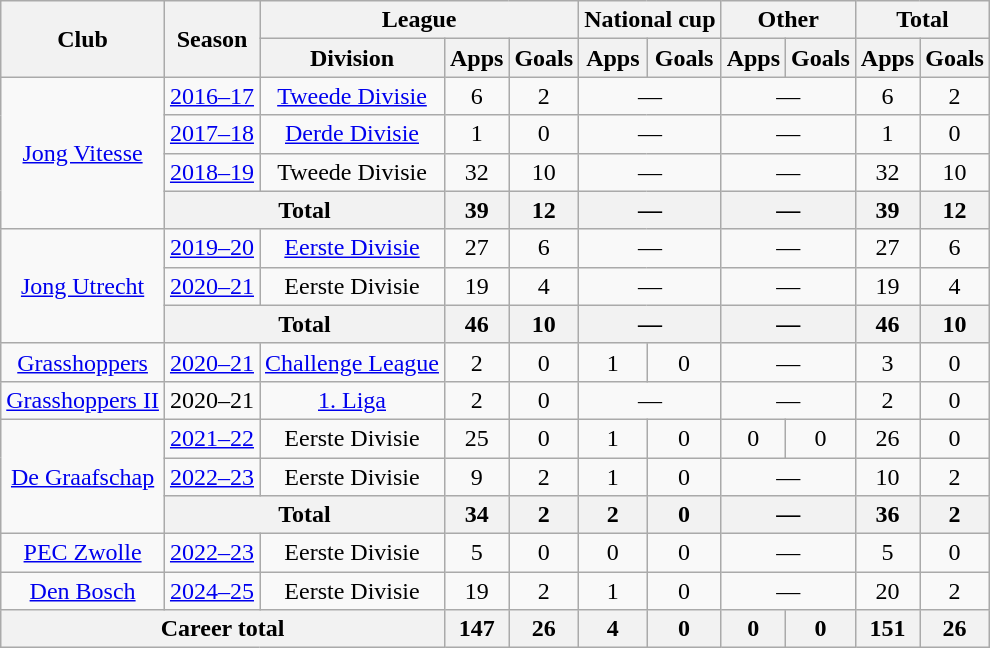<table class="wikitable" style="text-align:center">
<tr>
<th rowspan="2">Club</th>
<th rowspan="2">Season</th>
<th colspan="3">League</th>
<th colspan="2">National cup</th>
<th colspan="2">Other</th>
<th colspan="2">Total</th>
</tr>
<tr>
<th>Division</th>
<th>Apps</th>
<th>Goals</th>
<th>Apps</th>
<th>Goals</th>
<th>Apps</th>
<th>Goals</th>
<th>Apps</th>
<th>Goals</th>
</tr>
<tr>
<td rowspan="4"><a href='#'>Jong Vitesse</a></td>
<td><a href='#'>2016–17</a></td>
<td><a href='#'>Tweede Divisie</a></td>
<td>6</td>
<td>2</td>
<td colspan="2">—</td>
<td colspan="2">—</td>
<td>6</td>
<td>2</td>
</tr>
<tr>
<td><a href='#'>2017–18</a></td>
<td><a href='#'>Derde Divisie</a></td>
<td>1</td>
<td>0</td>
<td colspan="2">—</td>
<td colspan="2">—</td>
<td>1</td>
<td>0</td>
</tr>
<tr>
<td><a href='#'>2018–19</a></td>
<td>Tweede Divisie</td>
<td>32</td>
<td>10</td>
<td colspan="2">—</td>
<td colspan="2">—</td>
<td>32</td>
<td>10</td>
</tr>
<tr>
<th colspan="2">Total</th>
<th>39</th>
<th>12</th>
<th colspan="2">—</th>
<th colspan="2">—</th>
<th>39</th>
<th>12</th>
</tr>
<tr>
<td rowspan="3"><a href='#'>Jong Utrecht</a></td>
<td><a href='#'>2019–20</a></td>
<td><a href='#'>Eerste Divisie</a></td>
<td>27</td>
<td>6</td>
<td colspan="2">—</td>
<td colspan="2">—</td>
<td>27</td>
<td>6</td>
</tr>
<tr>
<td><a href='#'>2020–21</a></td>
<td>Eerste Divisie</td>
<td>19</td>
<td>4</td>
<td colspan="2">—</td>
<td colspan="2">—</td>
<td>19</td>
<td>4</td>
</tr>
<tr>
<th colspan="2">Total</th>
<th>46</th>
<th>10</th>
<th colspan="2">—</th>
<th colspan="2">—</th>
<th>46</th>
<th>10</th>
</tr>
<tr>
<td><a href='#'>Grasshoppers</a></td>
<td><a href='#'>2020–21</a></td>
<td><a href='#'>Challenge League</a></td>
<td>2</td>
<td>0</td>
<td>1</td>
<td>0</td>
<td colspan="2">—</td>
<td>3</td>
<td>0</td>
</tr>
<tr>
<td><a href='#'>Grasshoppers II</a></td>
<td>2020–21</td>
<td><a href='#'>1. Liga</a></td>
<td>2</td>
<td>0</td>
<td colspan="2">—</td>
<td colspan="2">—</td>
<td>2</td>
<td>0</td>
</tr>
<tr>
<td rowspan="3"><a href='#'>De Graafschap</a></td>
<td><a href='#'>2021–22</a></td>
<td>Eerste Divisie</td>
<td>25</td>
<td>0</td>
<td>1</td>
<td>0</td>
<td>0</td>
<td>0</td>
<td>26</td>
<td>0</td>
</tr>
<tr>
<td><a href='#'>2022–23</a></td>
<td>Eerste Divisie</td>
<td>9</td>
<td>2</td>
<td>1</td>
<td>0</td>
<td colspan="2">—</td>
<td>10</td>
<td>2</td>
</tr>
<tr>
<th colspan="2">Total</th>
<th>34</th>
<th>2</th>
<th>2</th>
<th>0</th>
<th colspan="2">—</th>
<th>36</th>
<th>2</th>
</tr>
<tr>
<td><a href='#'>PEC Zwolle</a></td>
<td><a href='#'>2022–23</a></td>
<td>Eerste Divisie</td>
<td>5</td>
<td>0</td>
<td>0</td>
<td>0</td>
<td colspan="2">—</td>
<td>5</td>
<td>0</td>
</tr>
<tr>
<td><a href='#'>Den Bosch</a></td>
<td><a href='#'>2024–25</a></td>
<td>Eerste Divisie</td>
<td>19</td>
<td>2</td>
<td>1</td>
<td>0</td>
<td colspan="2">—</td>
<td>20</td>
<td>2</td>
</tr>
<tr>
<th colspan="3">Career total</th>
<th>147</th>
<th>26</th>
<th>4</th>
<th>0</th>
<th>0</th>
<th>0</th>
<th>151</th>
<th>26</th>
</tr>
</table>
